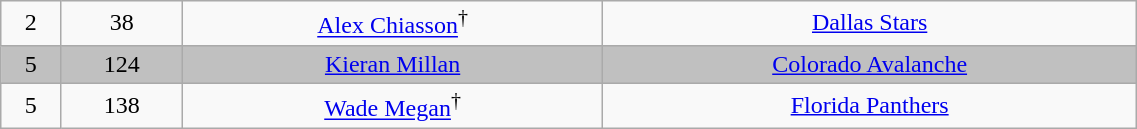<table class="wikitable" width="60%">
<tr align="center" bgcolor="">
<td>2</td>
<td>38</td>
<td><a href='#'>Alex Chiasson</a><sup>†</sup></td>
<td><a href='#'>Dallas Stars</a></td>
</tr>
<tr align="center" bgcolor="C0C0C0">
<td>5</td>
<td>124</td>
<td><a href='#'>Kieran Millan</a></td>
<td><a href='#'>Colorado Avalanche</a></td>
</tr>
<tr align="center" bgcolor="">
<td>5</td>
<td>138</td>
<td><a href='#'>Wade Megan</a><sup>†</sup></td>
<td><a href='#'>Florida Panthers</a></td>
</tr>
</table>
